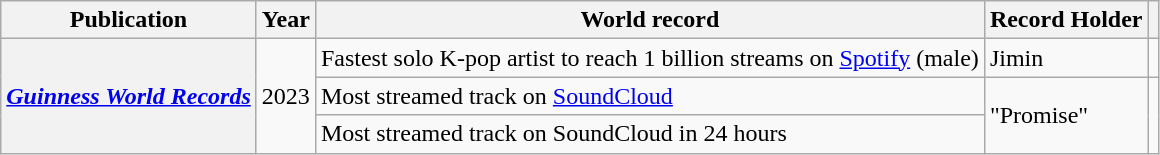<table class="wikitable sortable plainrowheaders">
<tr>
<th scope="col">Publication</th>
<th scope="col">Year</th>
<th scope="col">World record</th>
<th scope="col">Record Holder</th>
<th scope="col" class="unsortable"></th>
</tr>
<tr>
<th scope="row" rowspan="3"><em><a href='#'>Guinness World Records</a></em></th>
<td rowspan="3">2023</td>
<td>Fastest solo K-pop artist to reach 1 billion streams on <a href='#'>Spotify</a> (male)</td>
<td>Jimin</td>
<td style="text-align:center;"></td>
</tr>
<tr>
<td>Most streamed track on <a href='#'>SoundCloud</a></td>
<td rowspan="2">"Promise"</td>
<td rowspan="2" style="text-align:center;"></td>
</tr>
<tr>
<td>Most streamed track on SoundCloud in 24 hours</td>
</tr>
</table>
